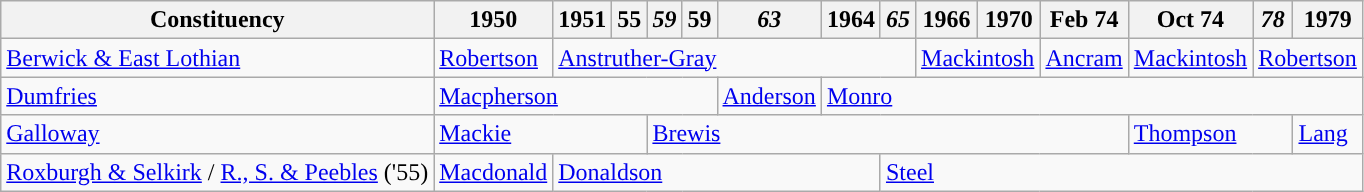<table class="wikitable">
<tr>
<th>Constituency</th>
<th>1950</th>
<th>1951</th>
<th>55</th>
<th><em>59</em></th>
<th>59</th>
<th><em>63</em></th>
<th>1964</th>
<th><em>65</em></th>
<th>1966</th>
<th>1970</th>
<th>Feb 74</th>
<th>Oct 74</th>
<th><em>78</em></th>
<th>1979</th>
</tr>
<tr>
<td><a href='#'>Berwick & East Lothian</a></td>
<td><a href='#'>Robertson</a></td>
<td colspan="7"><a href='#'>Anstruther-Gray</a></td>
<td colspan="2"><a href='#'>Mackintosh</a></td>
<td><a href='#'>Ancram</a></td>
<td><a href='#'>Mackintosh</a></td>
<td colspan="2"><a href='#'>Robertson</a></td>
</tr>
<tr>
<td><a href='#'>Dumfries</a></td>
<td colspan="5"><a href='#'>Macpherson</a></td>
<td><a href='#'>Anderson</a></td>
<td colspan="8"><a href='#'>Monro</a></td>
</tr>
<tr>
<td><a href='#'>Galloway</a></td>
<td colspan="3"><a href='#'>Mackie</a></td>
<td colspan="8"><a href='#'>Brewis</a></td>
<td colspan="2"><a href='#'>Thompson</a></td>
<td><a href='#'>Lang</a></td>
</tr>
<tr>
<td><a href='#'>Roxburgh & Selkirk</a> / <a href='#'>R., S. & Peebles</a> ('55)</td>
<td><a href='#'>Macdonald</a></td>
<td colspan="6"><a href='#'>Donaldson</a></td>
<td colspan="7"><a href='#'>Steel</a></td>
</tr>
</table>
